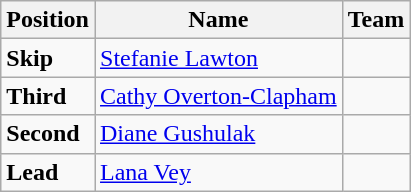<table class="wikitable">
<tr>
<th><strong>Position</strong></th>
<th><strong>Name</strong></th>
<th><strong>Team</strong></th>
</tr>
<tr>
<td><strong>Skip</strong></td>
<td><a href='#'>Stefanie Lawton</a></td>
<td></td>
</tr>
<tr>
<td><strong>Third</strong></td>
<td><a href='#'>Cathy Overton-Clapham</a></td>
<td></td>
</tr>
<tr>
<td><strong>Second</strong></td>
<td><a href='#'>Diane Gushulak</a></td>
<td></td>
</tr>
<tr>
<td><strong>Lead</strong></td>
<td><a href='#'>Lana Vey</a></td>
<td></td>
</tr>
</table>
